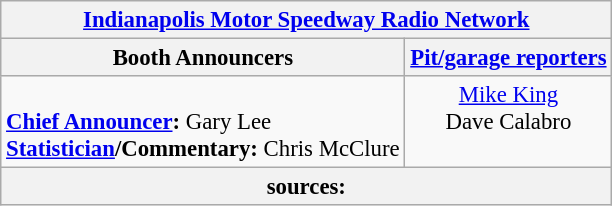<table class="wikitable" style="font-size: 95%">
<tr>
<th colspan=3><a href='#'>Indianapolis Motor Speedway Radio Network</a></th>
</tr>
<tr>
<th>Booth Announcers</th>
<th><a href='#'>Pit/garage reporters</a></th>
</tr>
<tr>
<td valign="top"><br><strong><a href='#'>Chief Announcer</a>: </strong>Gary Lee<br>
<strong><a href='#'>Statistician</a>/Commentary: </strong>Chris McClure</td>
<td align="center" valign="top"><a href='#'>Mike King</a><br>Dave Calabro</td>
</tr>
<tr>
<th colspan=2>sources:</th>
</tr>
</table>
